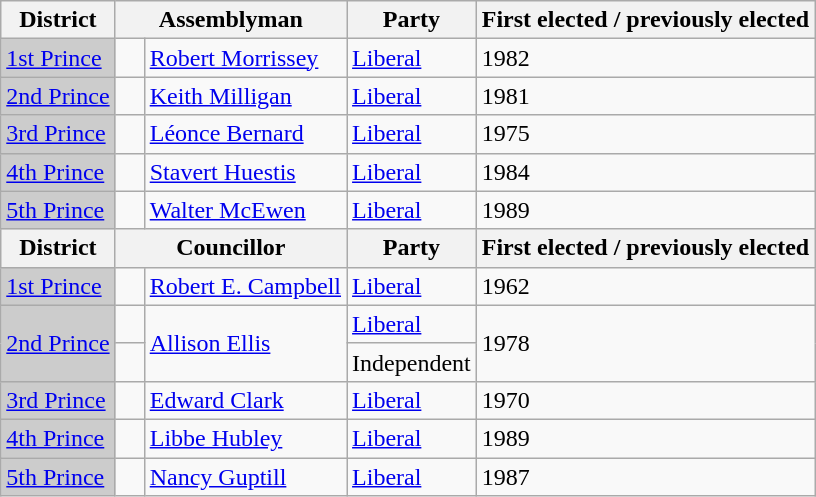<table class="wikitable sortable">
<tr>
<th>District</th>
<th colspan="2">Assemblyman</th>
<th>Party</th>
<th>First elected / previously elected</th>
</tr>
<tr>
<td bgcolor="CCCCCC"><a href='#'>1st Prince</a></td>
<td>   </td>
<td><a href='#'>Robert Morrissey</a></td>
<td><a href='#'>Liberal</a></td>
<td>1982</td>
</tr>
<tr>
<td bgcolor="CCCCCC"><a href='#'>2nd Prince</a></td>
<td>   </td>
<td><a href='#'>Keith Milligan</a></td>
<td><a href='#'>Liberal</a></td>
<td>1981</td>
</tr>
<tr>
<td bgcolor="CCCCCC"><a href='#'>3rd Prince</a></td>
<td>   </td>
<td><a href='#'>Léonce Bernard</a></td>
<td><a href='#'>Liberal</a></td>
<td>1975</td>
</tr>
<tr>
<td bgcolor="CCCCCC"><a href='#'>4th Prince</a></td>
<td>   </td>
<td><a href='#'>Stavert Huestis</a></td>
<td><a href='#'>Liberal</a></td>
<td>1984</td>
</tr>
<tr>
<td bgcolor="CCCCCC"><a href='#'>5th Prince</a></td>
<td>   </td>
<td><a href='#'>Walter McEwen</a></td>
<td><a href='#'>Liberal</a></td>
<td>1989</td>
</tr>
<tr>
<th>District</th>
<th colspan="2">Councillor</th>
<th>Party</th>
<th>First elected / previously elected</th>
</tr>
<tr>
<td bgcolor="CCCCCC"><a href='#'>1st Prince</a></td>
<td>   </td>
<td><a href='#'>Robert E. Campbell</a></td>
<td><a href='#'>Liberal</a></td>
<td>1962</td>
</tr>
<tr>
<td rowspan=2 bgcolor="CCCCCC"><a href='#'>2nd Prince</a></td>
<td>   </td>
<td rowspan=2><a href='#'>Allison Ellis</a></td>
<td><a href='#'>Liberal</a></td>
<td rowspan=2>1978</td>
</tr>
<tr>
<td></td>
<td>Independent</td>
</tr>
<tr>
<td bgcolor="CCCCCC"><a href='#'>3rd Prince</a></td>
<td>   </td>
<td><a href='#'>Edward Clark</a></td>
<td><a href='#'>Liberal</a></td>
<td>1970</td>
</tr>
<tr>
<td bgcolor="CCCCCC"><a href='#'>4th Prince</a></td>
<td>    <br></td>
<td><a href='#'>Libbe Hubley</a></td>
<td><a href='#'>Liberal</a></td>
<td>1989</td>
</tr>
<tr>
<td bgcolor="CCCCCC"><a href='#'>5th Prince</a></td>
<td>   </td>
<td><a href='#'>Nancy Guptill</a></td>
<td><a href='#'>Liberal</a></td>
<td>1987</td>
</tr>
</table>
